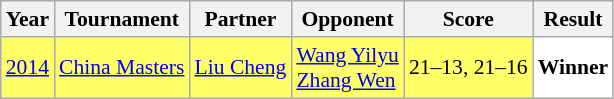<table class="sortable wikitable" style="font-size: 90%;">
<tr>
<th>Year</th>
<th>Tournament</th>
<th>Partner</th>
<th>Opponent</th>
<th>Score</th>
<th>Result</th>
</tr>
<tr style="background:#FFFF67">
<td align="center"><a href='#'>2014</a></td>
<td align="left"><a href='#'>China Masters</a></td>
<td align="left"> <a href='#'>Liu Cheng</a></td>
<td align="left"> <a href='#'>Wang Yilyu</a><br> <a href='#'>Zhang Wen</a></td>
<td align="left">21–13, 21–16</td>
<td style="text-align:left; background:white"> <strong>Winner</strong></td>
</tr>
</table>
